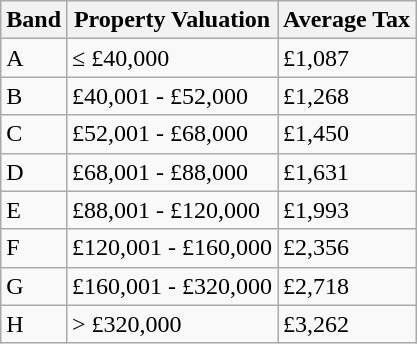<table class="wikitable">
<tr>
<th>Band</th>
<th>Property Valuation</th>
<th>Average Tax</th>
</tr>
<tr>
<td>A</td>
<td>≤ £40,000</td>
<td>£1,087</td>
</tr>
<tr>
<td>B</td>
<td>£40,001 - £52,000</td>
<td>£1,268</td>
</tr>
<tr>
<td>C</td>
<td>£52,001 - £68,000</td>
<td>£1,450</td>
</tr>
<tr>
<td>D</td>
<td>£68,001 - £88,000</td>
<td>£1,631</td>
</tr>
<tr>
<td>E</td>
<td>£88,001 - £120,000</td>
<td>£1,993</td>
</tr>
<tr>
<td>F</td>
<td>£120,001 - £160,000</td>
<td>£2,356</td>
</tr>
<tr>
<td>G</td>
<td>£160,001 - £320,000</td>
<td>£2,718</td>
</tr>
<tr>
<td>H</td>
<td>> £320,000</td>
<td>£3,262</td>
</tr>
</table>
